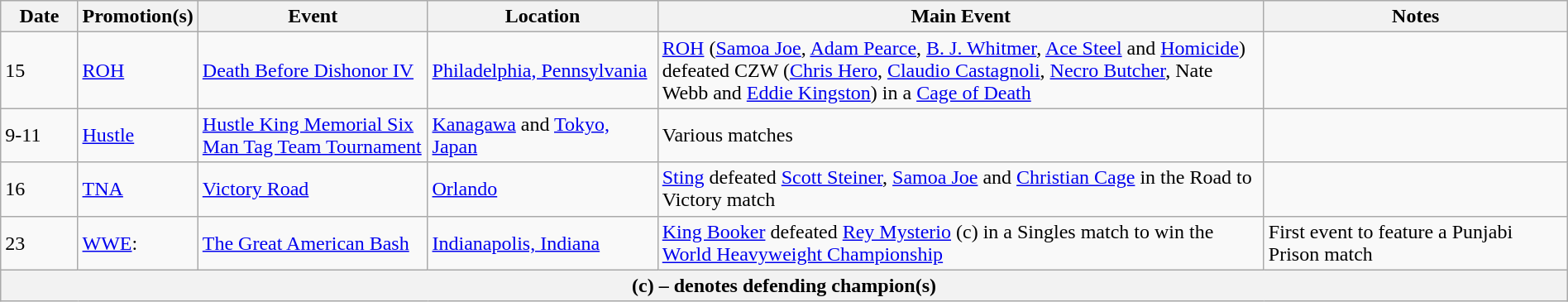<table class="wikitable" style="width:100%;">
<tr>
<th width=5%>Date</th>
<th width=5%>Promotion(s)</th>
<th style="width:15%;">Event</th>
<th style="width:15%;">Location</th>
<th style="width:40%;">Main Event</th>
<th style="width:20%;">Notes</th>
</tr>
<tr>
<td>15</td>
<td><a href='#'>ROH</a></td>
<td><a href='#'>Death Before Dishonor IV</a></td>
<td><a href='#'>Philadelphia, Pennsylvania</a></td>
<td><a href='#'>ROH</a> (<a href='#'>Samoa Joe</a>, <a href='#'>Adam Pearce</a>, <a href='#'>B. J. Whitmer</a>, <a href='#'>Ace Steel</a> and <a href='#'>Homicide</a>) defeated CZW (<a href='#'>Chris Hero</a>, <a href='#'>Claudio Castagnoli</a>, <a href='#'>Necro Butcher</a>, Nate Webb and <a href='#'>Eddie Kingston</a>) in a <a href='#'>Cage of Death</a></td>
<td></td>
</tr>
<tr>
<td>9-11</td>
<td><a href='#'>Hustle</a></td>
<td><a href='#'>Hustle King Memorial Six Man Tag Team Tournament</a></td>
<td><a href='#'>Kanagawa</a> and <a href='#'>Tokyo, Japan</a></td>
<td>Various matches</td>
<td></td>
</tr>
<tr>
<td>16</td>
<td><a href='#'>TNA</a></td>
<td><a href='#'>Victory Road</a></td>
<td><a href='#'>Orlando</a></td>
<td><a href='#'>Sting</a> defeated <a href='#'>Scott Steiner</a>, <a href='#'>Samoa Joe</a> and <a href='#'>Christian Cage</a> in the Road to Victory match</td>
<td></td>
</tr>
<tr>
<td>23</td>
<td><a href='#'>WWE</a>:<br></td>
<td><a href='#'>The Great American Bash</a></td>
<td><a href='#'>Indianapolis, Indiana</a></td>
<td><a href='#'>King Booker</a> defeated <a href='#'>Rey Mysterio</a> (c) in a Singles match to win the <a href='#'>World Heavyweight Championship</a></td>
<td>First event to feature a Punjabi Prison match</td>
</tr>
<tr>
<th colspan="6">(c) – denotes defending champion(s)</th>
</tr>
</table>
